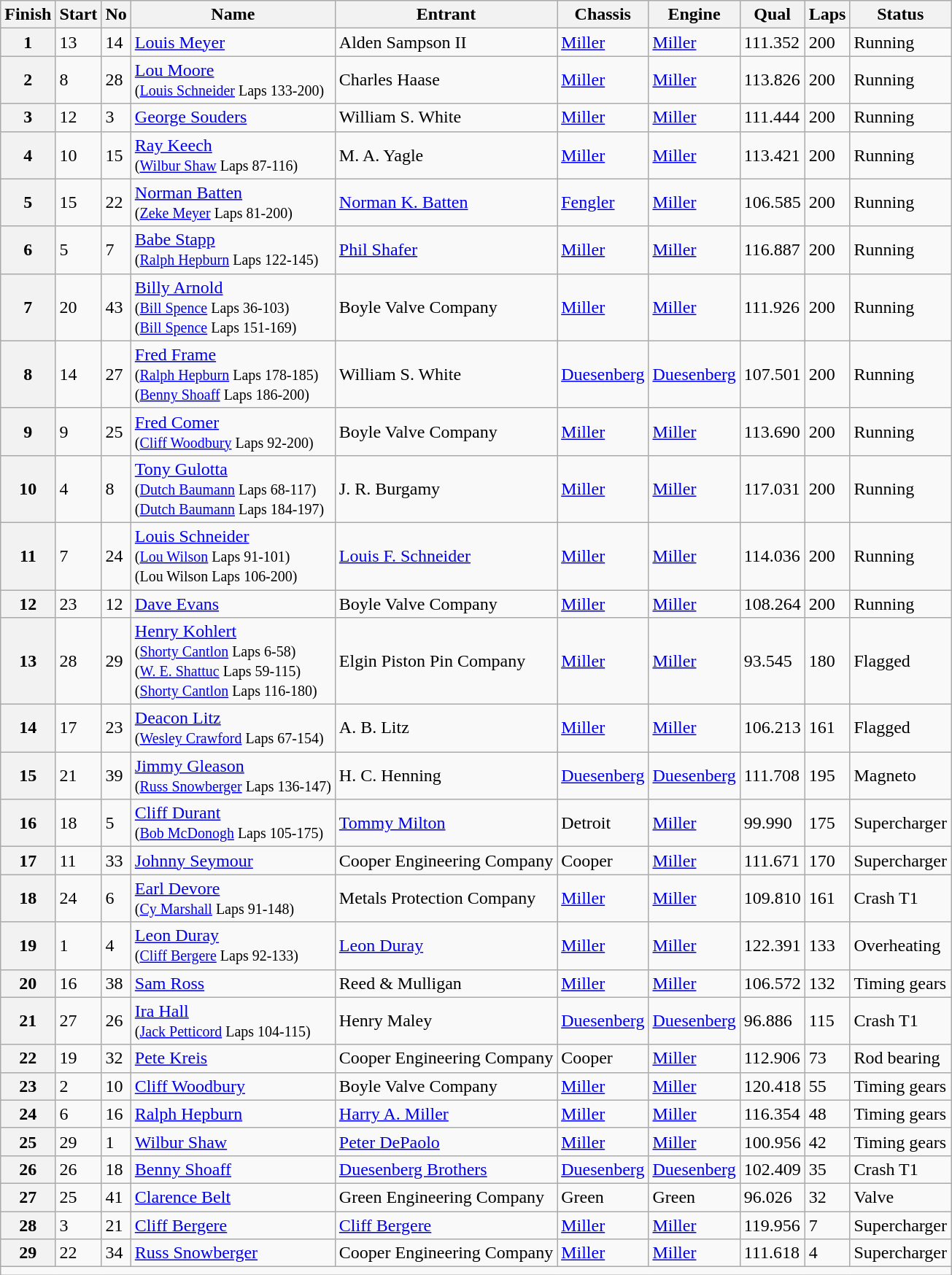<table class="wikitable">
<tr>
<th>Finish</th>
<th>Start</th>
<th>No</th>
<th>Name</th>
<th>Entrant</th>
<th>Chassis</th>
<th>Engine</th>
<th>Qual</th>
<th>Laps</th>
<th>Status</th>
</tr>
<tr>
<th>1</th>
<td>13</td>
<td>14</td>
<td> <a href='#'>Louis Meyer</a> <strong></strong></td>
<td>Alden Sampson II</td>
<td><a href='#'>Miller</a></td>
<td><a href='#'>Miller</a></td>
<td>111.352</td>
<td>200</td>
<td>Running</td>
</tr>
<tr>
<th>2</th>
<td>8</td>
<td>28</td>
<td> <a href='#'>Lou Moore</a> <strong></strong><br><small>(<a href='#'>Louis Schneider</a> Laps 133-200)</small></td>
<td>Charles Haase</td>
<td><a href='#'>Miller</a></td>
<td><a href='#'>Miller</a></td>
<td>113.826</td>
<td>200</td>
<td>Running</td>
</tr>
<tr>
<th>3</th>
<td>12</td>
<td>3</td>
<td> <a href='#'>George Souders</a> <strong></strong></td>
<td>William S. White</td>
<td><a href='#'>Miller</a></td>
<td><a href='#'>Miller</a></td>
<td>111.444</td>
<td>200</td>
<td>Running</td>
</tr>
<tr>
<th>4</th>
<td>10</td>
<td>15</td>
<td> <a href='#'>Ray Keech</a> <strong></strong><br><small>(<a href='#'>Wilbur Shaw</a> Laps 87-116)</small></td>
<td>M. A. Yagle</td>
<td><a href='#'>Miller</a></td>
<td><a href='#'>Miller</a></td>
<td>113.421</td>
<td>200</td>
<td>Running</td>
</tr>
<tr>
<th>5</th>
<td>15</td>
<td>22</td>
<td> <a href='#'>Norman Batten</a><br><small>(<a href='#'>Zeke Meyer</a> Laps 81-200)</small></td>
<td><a href='#'>Norman K. Batten</a></td>
<td><a href='#'>Fengler</a></td>
<td><a href='#'>Miller</a></td>
<td>106.585</td>
<td>200</td>
<td>Running</td>
</tr>
<tr>
<th>6</th>
<td>5</td>
<td>7</td>
<td> <a href='#'>Babe Stapp</a><br><small>(<a href='#'>Ralph Hepburn</a> Laps 122-145)</small></td>
<td><a href='#'>Phil Shafer</a></td>
<td><a href='#'>Miller</a></td>
<td><a href='#'>Miller</a></td>
<td>116.887</td>
<td>200</td>
<td>Running</td>
</tr>
<tr>
<th>7</th>
<td>20</td>
<td>43</td>
<td> <a href='#'>Billy Arnold</a> <strong></strong><br><small>(<a href='#'>Bill Spence</a> Laps 36-103)</small><br><small>(<a href='#'>Bill Spence</a> Laps 151-169)</small></td>
<td>Boyle Valve Company</td>
<td><a href='#'>Miller</a></td>
<td><a href='#'>Miller</a></td>
<td>111.926</td>
<td>200</td>
<td>Running</td>
</tr>
<tr>
<th>8</th>
<td>14</td>
<td>27</td>
<td> <a href='#'>Fred Frame</a><br><small>(<a href='#'>Ralph Hepburn</a> Laps 178-185)</small><br><small>(<a href='#'>Benny Shoaff</a> Laps 186-200)</small></td>
<td>William S. White</td>
<td><a href='#'>Duesenberg</a></td>
<td><a href='#'>Duesenberg</a></td>
<td>107.501</td>
<td>200</td>
<td>Running</td>
</tr>
<tr>
<th>9</th>
<td>9</td>
<td>25</td>
<td> <a href='#'>Fred Comer</a><br><small>(<a href='#'>Cliff Woodbury</a> Laps 92-200)</small></td>
<td>Boyle Valve Company</td>
<td><a href='#'>Miller</a></td>
<td><a href='#'>Miller</a></td>
<td>113.690</td>
<td>200</td>
<td>Running</td>
</tr>
<tr>
<th>10</th>
<td>4</td>
<td>8</td>
<td> <a href='#'>Tony Gulotta</a><br><small>(<a href='#'>Dutch Baumann</a> Laps 68-117)</small><br><small>(<a href='#'>Dutch Baumann</a> Laps 184-197)</small></td>
<td>J. R. Burgamy</td>
<td><a href='#'>Miller</a></td>
<td><a href='#'>Miller</a></td>
<td>117.031</td>
<td>200</td>
<td>Running</td>
</tr>
<tr>
<th>11</th>
<td>7</td>
<td>24</td>
<td> <a href='#'>Louis Schneider</a><br><small>(<a href='#'>Lou Wilson</a> Laps 91-101)</small><br><small>(Lou Wilson Laps 106-200)</small></td>
<td><a href='#'>Louis F. Schneider</a></td>
<td><a href='#'>Miller</a></td>
<td><a href='#'>Miller</a></td>
<td>114.036</td>
<td>200</td>
<td>Running</td>
</tr>
<tr>
<th>12</th>
<td>23</td>
<td>12</td>
<td> <a href='#'>Dave Evans</a></td>
<td>Boyle Valve Company</td>
<td><a href='#'>Miller</a></td>
<td><a href='#'>Miller</a></td>
<td>108.264</td>
<td>200</td>
<td>Running</td>
</tr>
<tr>
<th>13</th>
<td>28</td>
<td>29</td>
<td> <a href='#'>Henry Kohlert</a> <strong></strong><br><small>(<a href='#'>Shorty Cantlon</a> Laps 6-58)</small><br><small>(<a href='#'>W. E. Shattuc</a> Laps 59-115)</small><br><small>(<a href='#'>Shorty Cantlon</a> Laps 116-180)</small></td>
<td>Elgin Piston Pin Company</td>
<td><a href='#'>Miller</a></td>
<td><a href='#'>Miller</a></td>
<td>93.545</td>
<td>180</td>
<td>Flagged</td>
</tr>
<tr>
<th>14</th>
<td>17</td>
<td>23</td>
<td> <a href='#'>Deacon Litz</a> <strong></strong><br><small>(<a href='#'>Wesley Crawford</a> Laps 67-154)</small></td>
<td>A. B. Litz</td>
<td><a href='#'>Miller</a></td>
<td><a href='#'>Miller</a></td>
<td>106.213</td>
<td>161</td>
<td>Flagged</td>
</tr>
<tr>
<th>15</th>
<td>21</td>
<td>39</td>
<td> <a href='#'>Jimmy Gleason</a> <strong></strong><br><small>(<a href='#'>Russ Snowberger</a> Laps 136-147)</small></td>
<td>H. C. Henning</td>
<td><a href='#'>Duesenberg</a></td>
<td><a href='#'>Duesenberg</a></td>
<td>111.708</td>
<td>195</td>
<td>Magneto</td>
</tr>
<tr>
<th>16</th>
<td>18</td>
<td>5</td>
<td> <a href='#'>Cliff Durant</a><br><small>(<a href='#'>Bob McDonogh</a> Laps 105-175)</small></td>
<td><a href='#'>Tommy Milton</a></td>
<td>Detroit</td>
<td><a href='#'>Miller</a></td>
<td>99.990</td>
<td>175</td>
<td>Supercharger</td>
</tr>
<tr>
<th>17</th>
<td>11</td>
<td>33</td>
<td> <a href='#'>Johnny Seymour</a> <strong></strong></td>
<td>Cooper Engineering Company</td>
<td>Cooper</td>
<td><a href='#'>Miller</a></td>
<td>111.671</td>
<td>170</td>
<td>Supercharger</td>
</tr>
<tr>
<th>18</th>
<td>24</td>
<td>6</td>
<td> <a href='#'>Earl Devore</a><br><small>(<a href='#'>Cy Marshall</a> Laps 91-148)</small></td>
<td>Metals Protection Company</td>
<td><a href='#'>Miller</a></td>
<td><a href='#'>Miller</a></td>
<td>109.810</td>
<td>161</td>
<td>Crash T1</td>
</tr>
<tr>
<th>19</th>
<td>1</td>
<td>4</td>
<td> <a href='#'>Leon Duray</a><br><small>(<a href='#'>Cliff Bergere</a> Laps 92-133)</small></td>
<td><a href='#'>Leon Duray</a></td>
<td><a href='#'>Miller</a></td>
<td><a href='#'>Miller</a></td>
<td>122.391</td>
<td>133</td>
<td>Overheating</td>
</tr>
<tr>
<th>20</th>
<td>16</td>
<td>38</td>
<td> <a href='#'>Sam Ross</a> <strong></strong></td>
<td>Reed & Mulligan</td>
<td><a href='#'>Miller</a></td>
<td><a href='#'>Miller</a></td>
<td>106.572</td>
<td>132</td>
<td>Timing gears</td>
</tr>
<tr>
<th>21</th>
<td>27</td>
<td>26</td>
<td> <a href='#'>Ira Hall</a> <strong></strong><br><small>(<a href='#'>Jack Petticord</a> Laps 104-115)</small></td>
<td>Henry Maley</td>
<td><a href='#'>Duesenberg</a></td>
<td><a href='#'>Duesenberg</a></td>
<td>96.886</td>
<td>115</td>
<td>Crash T1</td>
</tr>
<tr>
<th>22</th>
<td>19</td>
<td>32</td>
<td> <a href='#'>Pete Kreis</a></td>
<td>Cooper Engineering Company</td>
<td>Cooper</td>
<td><a href='#'>Miller</a></td>
<td>112.906</td>
<td>73</td>
<td>Rod bearing</td>
</tr>
<tr>
<th>23</th>
<td>2</td>
<td>10</td>
<td> <a href='#'>Cliff Woodbury</a></td>
<td>Boyle Valve Company</td>
<td><a href='#'>Miller</a></td>
<td><a href='#'>Miller</a></td>
<td>120.418</td>
<td>55</td>
<td>Timing gears</td>
</tr>
<tr>
<th>24</th>
<td>6</td>
<td>16</td>
<td> <a href='#'>Ralph Hepburn</a></td>
<td><a href='#'>Harry A. Miller</a></td>
<td><a href='#'>Miller</a></td>
<td><a href='#'>Miller</a></td>
<td>116.354</td>
<td>48</td>
<td>Timing gears</td>
</tr>
<tr>
<th>25</th>
<td>29</td>
<td>1</td>
<td> <a href='#'>Wilbur Shaw</a></td>
<td><a href='#'>Peter DePaolo</a></td>
<td><a href='#'>Miller</a></td>
<td><a href='#'>Miller</a></td>
<td>100.956</td>
<td>42</td>
<td>Timing gears</td>
</tr>
<tr>
<th>26</th>
<td>26</td>
<td>18</td>
<td> <a href='#'>Benny Shoaff</a></td>
<td><a href='#'>Duesenberg Brothers</a></td>
<td><a href='#'>Duesenberg</a></td>
<td><a href='#'>Duesenberg</a></td>
<td>102.409</td>
<td>35</td>
<td>Crash T1</td>
</tr>
<tr>
<th>27</th>
<td>25</td>
<td>41</td>
<td> <a href='#'>Clarence Belt</a> <strong></strong></td>
<td>Green Engineering Company</td>
<td>Green</td>
<td>Green</td>
<td>96.026</td>
<td>32</td>
<td>Valve</td>
</tr>
<tr>
<th>28</th>
<td>3</td>
<td>21</td>
<td> <a href='#'>Cliff Bergere</a></td>
<td><a href='#'>Cliff Bergere</a></td>
<td><a href='#'>Miller</a></td>
<td><a href='#'>Miller</a></td>
<td>119.956</td>
<td>7</td>
<td>Supercharger</td>
</tr>
<tr>
<th>29</th>
<td>22</td>
<td>34</td>
<td> <a href='#'>Russ Snowberger</a> <strong></strong></td>
<td>Cooper Engineering Company</td>
<td><a href='#'>Miller</a></td>
<td><a href='#'>Miller</a></td>
<td>111.618</td>
<td>4</td>
<td>Supercharger</td>
</tr>
<tr>
<td colspan=12 align=center></td>
</tr>
</table>
